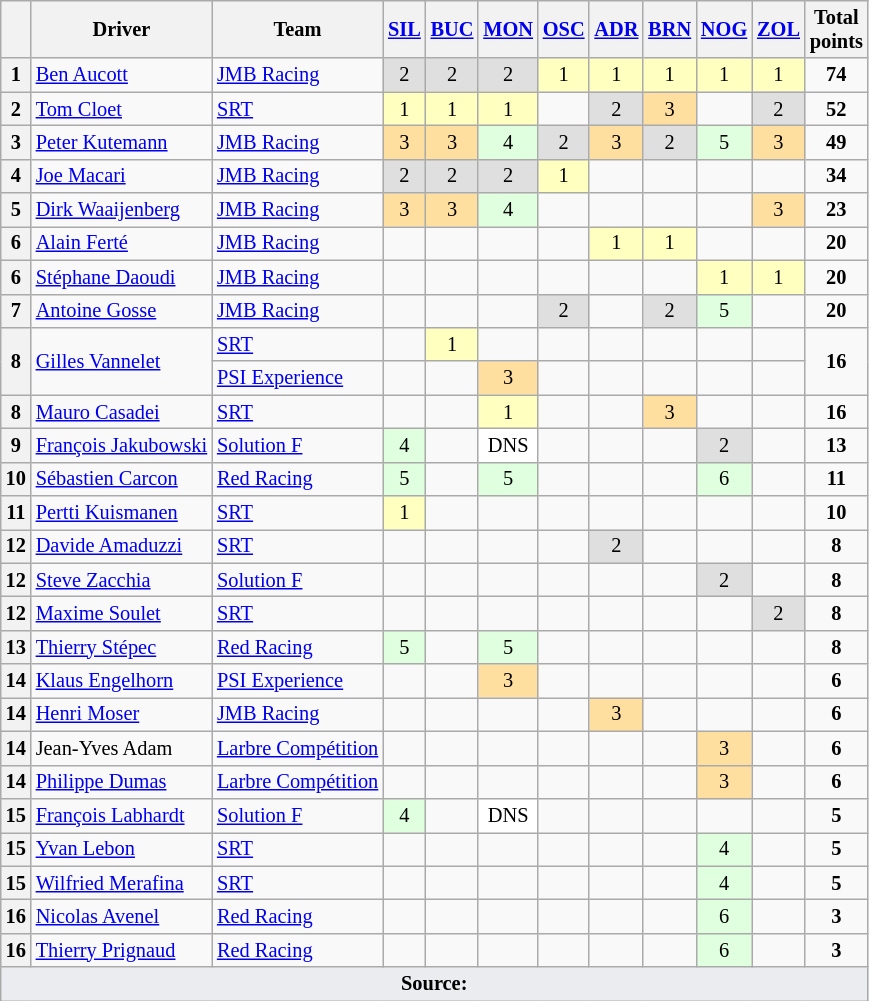<table class="wikitable" style="font-size: 85%; text-align:center;">
<tr>
<th valign=middle></th>
<th valign=middle>Driver</th>
<th valign=middle>Team</th>
<th><a href='#'>SIL</a><br></th>
<th><a href='#'>BUC</a><br></th>
<th><a href='#'>MON</a><br></th>
<th><a href='#'>OSC</a><br></th>
<th><a href='#'>ADR</a><br></th>
<th><a href='#'>BRN</a><br></th>
<th><a href='#'>NOG</a><br></th>
<th><a href='#'>ZOL</a><br></th>
<th valign=middle>Total<br>points</th>
</tr>
<tr>
<th>1</th>
<td align=left> <a href='#'>Ben Aucott</a></td>
<td align=left> <a href='#'>JMB Racing</a></td>
<td style="background:#DFDFDF;">2</td>
<td style="background:#DFDFDF;">2</td>
<td style="background:#DFDFDF;">2</td>
<td style="background:#FFFFBF;">1</td>
<td style="background:#FFFFBF;">1</td>
<td style="background:#FFFFBF;">1</td>
<td style="background:#FFFFBF;">1</td>
<td style="background:#FFFFBF;">1</td>
<td><strong>74</strong></td>
</tr>
<tr>
<th>2</th>
<td align=left> <a href='#'>Tom Cloet</a></td>
<td align=left> <a href='#'>SRT</a></td>
<td style="background:#FFFFBF;">1</td>
<td style="background:#FFFFBF;">1</td>
<td style="background:#FFFFBF;">1</td>
<td></td>
<td style="background:#DFDFDF;">2</td>
<td style="background:#FFDF9F;">3</td>
<td></td>
<td style="background:#DFDFDF;">2</td>
<td><strong>52</strong></td>
</tr>
<tr>
<th>3</th>
<td align=left> <a href='#'>Peter Kutemann</a></td>
<td align=left> <a href='#'>JMB Racing</a></td>
<td style="background:#FFDF9F;">3</td>
<td style="background:#FFDF9F;">3</td>
<td style="background:#DFFFDF;">4</td>
<td style="background:#DFDFDF;">2</td>
<td style="background:#FFDF9F;">3</td>
<td style="background:#DFDFDF;">2</td>
<td style="background:#DFFFDF;">5</td>
<td style="background:#FFDF9F;">3</td>
<td><strong>49</strong></td>
</tr>
<tr>
<th>4</th>
<td align=left> <a href='#'>Joe Macari</a></td>
<td align=left> <a href='#'>JMB Racing</a></td>
<td style="background:#DFDFDF;">2</td>
<td style="background:#DFDFDF;">2</td>
<td style="background:#DFDFDF;">2</td>
<td style="background:#FFFFBF;">1</td>
<td></td>
<td></td>
<td></td>
<td></td>
<td><strong>34</strong></td>
</tr>
<tr>
<th>5</th>
<td align=left> <a href='#'>Dirk Waaijenberg</a></td>
<td align=left> <a href='#'>JMB Racing</a></td>
<td style="background:#FFDF9F;">3</td>
<td style="background:#FFDF9F;">3</td>
<td style="background:#DFFFDF;">4</td>
<td></td>
<td></td>
<td></td>
<td></td>
<td style="background:#FFDF9F;">3</td>
<td><strong>23</strong></td>
</tr>
<tr>
<th>6</th>
<td align=left> <a href='#'>Alain Ferté</a></td>
<td align=left> <a href='#'>JMB Racing</a></td>
<td></td>
<td></td>
<td></td>
<td></td>
<td style="background:#FFFFBF;">1</td>
<td style="background:#FFFFBF;">1</td>
<td></td>
<td></td>
<td><strong>20</strong></td>
</tr>
<tr>
<th>6</th>
<td align=left> <a href='#'>Stéphane Daoudi</a></td>
<td align=left> <a href='#'>JMB Racing</a></td>
<td></td>
<td></td>
<td></td>
<td></td>
<td></td>
<td></td>
<td style="background:#FFFFBF;">1</td>
<td style="background:#FFFFBF;">1</td>
<td><strong>20</strong></td>
</tr>
<tr>
<th>7</th>
<td align=left> <a href='#'>Antoine Gosse</a></td>
<td align=left> <a href='#'>JMB Racing</a></td>
<td></td>
<td></td>
<td></td>
<td style="background:#DFDFDF;">2</td>
<td></td>
<td style="background:#DFDFDF;">2</td>
<td style="background:#DFFFDF;">5</td>
<td></td>
<td><strong>20</strong></td>
</tr>
<tr>
<th rowspan=2>8</th>
<td rowspan=2 align=left> <a href='#'>Gilles Vannelet</a></td>
<td align=left> <a href='#'>SRT</a></td>
<td></td>
<td style="background:#FFFFBF;">1</td>
<td></td>
<td></td>
<td></td>
<td></td>
<td></td>
<td></td>
<td rowspan=2><strong>16</strong></td>
</tr>
<tr>
<td align=left> <a href='#'>PSI Experience</a></td>
<td></td>
<td></td>
<td style="background:#FFDF9F;">3</td>
<td></td>
<td></td>
<td></td>
<td></td>
<td></td>
</tr>
<tr>
<th>8</th>
<td align=left> <a href='#'>Mauro Casadei</a></td>
<td align=left> <a href='#'>SRT</a></td>
<td></td>
<td></td>
<td style="background:#FFFFBF;">1</td>
<td></td>
<td></td>
<td style="background:#FFDF9F;">3</td>
<td></td>
<td></td>
<td><strong>16</strong></td>
</tr>
<tr>
<th>9</th>
<td align=left> <a href='#'>François Jakubowski</a></td>
<td align=left> <a href='#'>Solution F</a></td>
<td style="background:#DFFFDF;">4</td>
<td></td>
<td style="background:#FFFFFF;">DNS</td>
<td></td>
<td></td>
<td></td>
<td style="background:#DFDFDF;">2</td>
<td></td>
<td><strong>13</strong></td>
</tr>
<tr>
<th>10</th>
<td align=left> <a href='#'>Sébastien Carcon</a></td>
<td align=left> <a href='#'>Red Racing</a></td>
<td style="background:#DFFFDF;">5</td>
<td></td>
<td style="background:#DFFFDF;">5</td>
<td></td>
<td></td>
<td></td>
<td style="background:#DFFFDF;">6</td>
<td></td>
<td><strong>11</strong></td>
</tr>
<tr>
<th>11</th>
<td align=left> <a href='#'>Pertti Kuismanen</a></td>
<td align=left> <a href='#'>SRT</a></td>
<td style="background:#FFFFBF;">1</td>
<td></td>
<td></td>
<td></td>
<td></td>
<td></td>
<td></td>
<td></td>
<td><strong>10</strong></td>
</tr>
<tr>
<th>12</th>
<td align=left> <a href='#'>Davide Amaduzzi</a></td>
<td align=left> <a href='#'>SRT</a></td>
<td></td>
<td></td>
<td></td>
<td></td>
<td style="background:#DFDFDF;">2</td>
<td></td>
<td></td>
<td></td>
<td><strong>8</strong></td>
</tr>
<tr>
<th>12</th>
<td align=left> <a href='#'>Steve Zacchia</a></td>
<td align=left> <a href='#'>Solution F</a></td>
<td></td>
<td></td>
<td></td>
<td></td>
<td></td>
<td></td>
<td style="background:#DFDFDF;">2</td>
<td></td>
<td><strong>8</strong></td>
</tr>
<tr>
<th>12</th>
<td align=left> <a href='#'>Maxime Soulet</a></td>
<td align=left> <a href='#'>SRT</a></td>
<td></td>
<td></td>
<td></td>
<td></td>
<td></td>
<td></td>
<td></td>
<td style="background:#DFDFDF;">2</td>
<td><strong>8</strong></td>
</tr>
<tr>
<th>13</th>
<td align=left> <a href='#'>Thierry Stépec</a></td>
<td align=left> <a href='#'>Red Racing</a></td>
<td style="background:#DFFFDF;">5</td>
<td></td>
<td style="background:#DFFFDF;">5</td>
<td></td>
<td></td>
<td></td>
<td></td>
<td></td>
<td><strong>8</strong></td>
</tr>
<tr>
<th>14</th>
<td align=left> <a href='#'>Klaus Engelhorn</a></td>
<td align=left> <a href='#'>PSI Experience</a></td>
<td></td>
<td></td>
<td style="background:#FFDF9F;">3</td>
<td></td>
<td></td>
<td></td>
<td></td>
<td></td>
<td><strong>6</strong></td>
</tr>
<tr>
<th>14</th>
<td align=left> <a href='#'>Henri Moser</a></td>
<td align=left> <a href='#'>JMB Racing</a></td>
<td></td>
<td></td>
<td></td>
<td></td>
<td style="background:#FFDF9F;">3</td>
<td></td>
<td></td>
<td></td>
<td><strong>6</strong></td>
</tr>
<tr>
<th>14</th>
<td align=left> Jean-Yves Adam</td>
<td align=left> <a href='#'>Larbre Compétition</a></td>
<td></td>
<td></td>
<td></td>
<td></td>
<td></td>
<td></td>
<td style="background:#FFDF9F;">3</td>
<td></td>
<td><strong>6</strong></td>
</tr>
<tr>
<th>14</th>
<td align=left> <a href='#'>Philippe Dumas</a></td>
<td align=left> <a href='#'>Larbre Compétition</a></td>
<td></td>
<td></td>
<td></td>
<td></td>
<td></td>
<td></td>
<td style="background:#FFDF9F;">3</td>
<td></td>
<td><strong>6</strong></td>
</tr>
<tr>
<th>15</th>
<td align=left> <a href='#'>François Labhardt</a></td>
<td align=left> <a href='#'>Solution F</a></td>
<td style="background:#DFFFDF;">4</td>
<td></td>
<td style="background:#FFFFFF;">DNS</td>
<td></td>
<td></td>
<td></td>
<td></td>
<td></td>
<td><strong>5</strong></td>
</tr>
<tr>
<th>15</th>
<td align=left> <a href='#'>Yvan Lebon</a></td>
<td align=left> <a href='#'>SRT</a></td>
<td></td>
<td></td>
<td></td>
<td></td>
<td></td>
<td></td>
<td style="background:#DFFFDF;">4</td>
<td></td>
<td><strong>5</strong></td>
</tr>
<tr>
<th>15</th>
<td align=left> <a href='#'>Wilfried Merafina</a></td>
<td align=left> <a href='#'>SRT</a></td>
<td></td>
<td></td>
<td></td>
<td></td>
<td></td>
<td></td>
<td style="background:#DFFFDF;">4</td>
<td></td>
<td><strong>5</strong></td>
</tr>
<tr>
<th>16</th>
<td align=left> <a href='#'>Nicolas Avenel</a></td>
<td align=left> <a href='#'>Red Racing</a></td>
<td></td>
<td></td>
<td></td>
<td></td>
<td></td>
<td></td>
<td style="background:#DFFFDF;">6</td>
<td></td>
<td align=center><strong>3</strong></td>
</tr>
<tr>
<th>16</th>
<td align=left> <a href='#'>Thierry Prignaud</a></td>
<td align=left> <a href='#'>Red Racing</a></td>
<td></td>
<td></td>
<td></td>
<td></td>
<td></td>
<td></td>
<td style="background:#DFFFDF;">6</td>
<td></td>
<td><strong>3</strong></td>
</tr>
<tr class="sortbottom">
<td colspan="12" style="background-color:#EAECF0;text-align:center"><strong>Source:</strong></td>
</tr>
</table>
